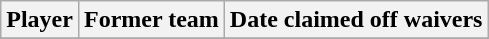<table class="wikitable">
<tr>
<th>Player</th>
<th>Former team</th>
<th>Date claimed off waivers</th>
</tr>
<tr>
</tr>
</table>
